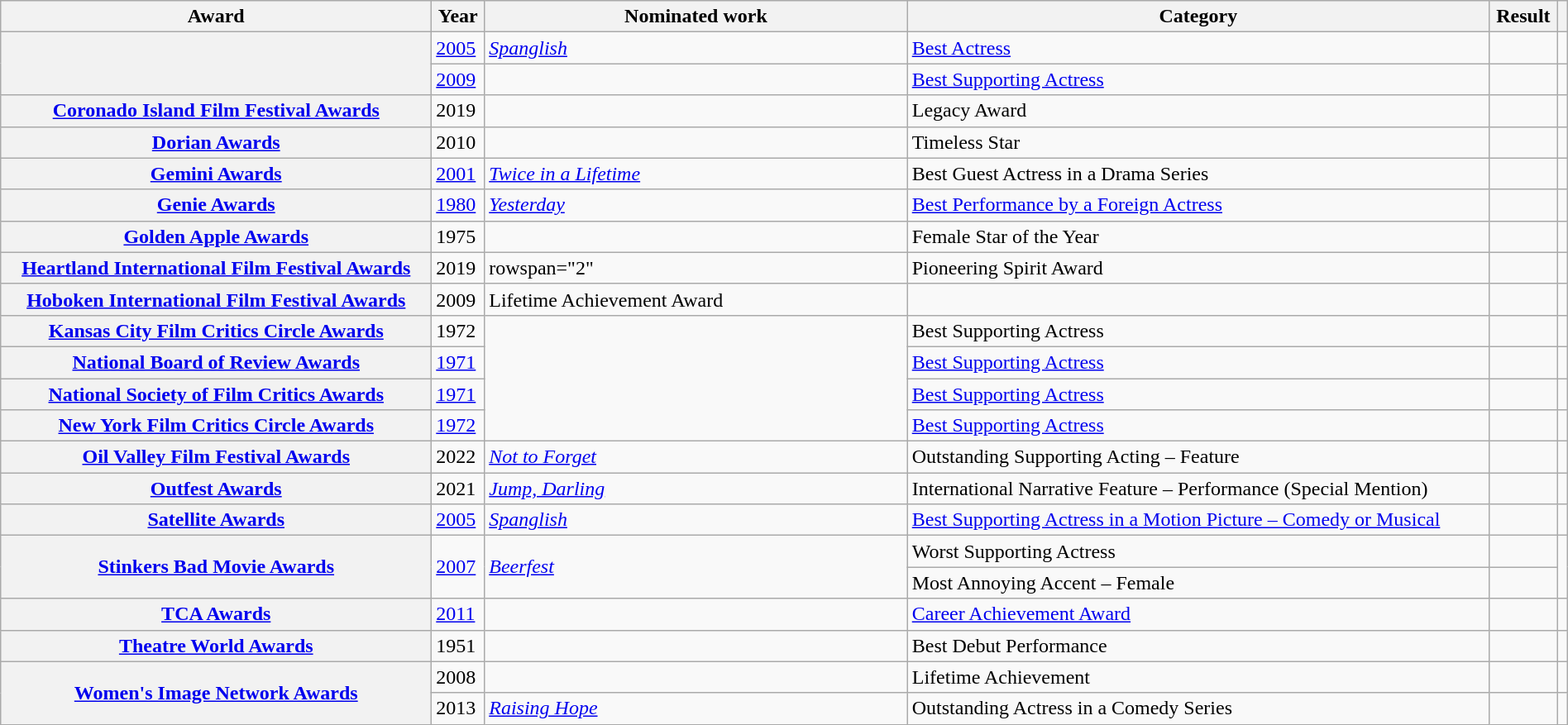<table class="wikitable plainrowheaders sortable col6center" style="width: 100%;">
<tr>
<th scope="col">Award</th>
<th scope="col">Year</th>
<th scope="col" style="width: 27%;">Nominated work</th>
<th scope="col">Category</th>
<th scope="col">Result</th>
<th scope="col" class="unsortable"></th>
</tr>
<tr>
<th scope="row" rowspan="2"></th>
<td><a href='#'>2005</a></td>
<td><em><a href='#'>Spanglish</a></em></td>
<td><a href='#'>Best Actress</a></td>
<td></td>
<td align="center"></td>
</tr>
<tr>
<td><a href='#'>2009</a></td>
<td></td>
<td><a href='#'>Best Supporting Actress</a></td>
<td></td>
<td align="center"></td>
</tr>
<tr>
<th scope="row"><a href='#'>Coronado Island Film Festival Awards</a></th>
<td>2019</td>
<td></td>
<td>Legacy Award</td>
<td></td>
<td align="center"></td>
</tr>
<tr>
<th scope="row"><a href='#'>Dorian Awards</a></th>
<td>2010</td>
<td></td>
<td>Timeless Star</td>
<td></td>
<td align="center"></td>
</tr>
<tr>
<th scope="row"><a href='#'>Gemini Awards</a></th>
<td><a href='#'>2001</a></td>
<td><em><a href='#'>Twice in a Lifetime</a></em></td>
<td>Best Guest Actress in a Drama Series</td>
<td></td>
<td align="center"></td>
</tr>
<tr>
<th scope="row"><a href='#'>Genie Awards</a></th>
<td><a href='#'>1980</a></td>
<td><em><a href='#'>Yesterday</a></em></td>
<td><a href='#'>Best Performance by a Foreign Actress</a></td>
<td></td>
<td align="center"></td>
</tr>
<tr>
<th scope="row"><a href='#'>Golden Apple Awards</a></th>
<td>1975</td>
<td></td>
<td>Female Star of the Year</td>
<td></td>
<td align="center"></td>
</tr>
<tr>
<th scope="row"><a href='#'>Heartland International Film Festival Awards</a></th>
<td>2019</td>
<td>rowspan="2" </td>
<td>Pioneering Spirit Award</td>
<td></td>
<td align="center"></td>
</tr>
<tr>
<th scope="row"><a href='#'>Hoboken International Film Festival Awards</a></th>
<td>2009</td>
<td>Lifetime Achievement Award</td>
<td></td>
<td align="center"></td>
</tr>
<tr>
<th scope="row"><a href='#'>Kansas City Film Critics Circle Awards</a></th>
<td>1972</td>
<td rowspan=4></td>
<td>Best Supporting Actress</td>
<td></td>
<td align="center"></td>
</tr>
<tr>
<th scope="row"><a href='#'>National Board of Review Awards</a></th>
<td><a href='#'>1971</a></td>
<td><a href='#'>Best Supporting Actress</a></td>
<td></td>
<td align="center"></td>
</tr>
<tr>
<th scope="row"><a href='#'>National Society of Film Critics Awards</a></th>
<td><a href='#'>1971</a></td>
<td><a href='#'>Best Supporting Actress</a></td>
<td></td>
<td align="center"></td>
</tr>
<tr>
<th scope="row"><a href='#'>New York Film Critics Circle Awards</a></th>
<td><a href='#'>1972</a></td>
<td><a href='#'>Best Supporting Actress</a></td>
<td></td>
<td align="center"></td>
</tr>
<tr>
<th scope="row"><a href='#'>Oil Valley Film Festival Awards</a></th>
<td>2022</td>
<td><em><a href='#'>Not to Forget</a></em></td>
<td>Outstanding Supporting Acting – Feature</td>
<td></td>
<td align="center"></td>
</tr>
<tr>
<th scope="row"><a href='#'>Outfest Awards</a></th>
<td>2021</td>
<td><em><a href='#'>Jump, Darling</a></em></td>
<td>International Narrative Feature – Performance (Special Mention)</td>
<td></td>
<td align="center"></td>
</tr>
<tr>
<th scope="row"><a href='#'>Satellite Awards</a></th>
<td><a href='#'>2005</a></td>
<td><em><a href='#'>Spanglish</a></em></td>
<td><a href='#'>Best Supporting Actress in a Motion Picture – Comedy or Musical</a></td>
<td></td>
<td align="center"></td>
</tr>
<tr>
<th scope="row" rowspan="2"><a href='#'>Stinkers Bad Movie Awards</a></th>
<td rowspan="2"><a href='#'>2007</a></td>
<td rowspan="2"><em><a href='#'>Beerfest</a></em></td>
<td>Worst Supporting Actress</td>
<td></td>
<td align="center" rowspan="2"></td>
</tr>
<tr>
<td>Most Annoying Accent – Female</td>
<td></td>
</tr>
<tr>
<th scope="row"><a href='#'>TCA Awards</a></th>
<td><a href='#'>2011</a></td>
<td></td>
<td><a href='#'>Career Achievement Award</a></td>
<td></td>
<td align="center"></td>
</tr>
<tr>
<th scope="row"><a href='#'>Theatre World Awards</a></th>
<td>1951</td>
<td></td>
<td>Best Debut Performance</td>
<td></td>
<td align="center"></td>
</tr>
<tr>
<th scope="row" rowspan="2"><a href='#'>Women's Image Network Awards</a></th>
<td>2008</td>
<td></td>
<td>Lifetime Achievement</td>
<td></td>
<td align="center"></td>
</tr>
<tr>
<td>2013</td>
<td><em><a href='#'>Raising Hope</a></em></td>
<td>Outstanding Actress in a Comedy Series</td>
<td></td>
<td align="center"></td>
</tr>
</table>
